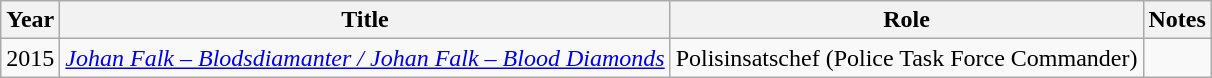<table class="wikitable sortable">
<tr>
<th>Year</th>
<th>Title</th>
<th>Role</th>
<th class="unsortable">Notes</th>
</tr>
<tr>
<td>2015</td>
<td><em><a href='#'>Johan Falk – Blodsdiamanter / Johan Falk – Blood Diamonds</a></em></td>
<td>Polisinsatschef (Police Task Force Commander)</td>
<td></td>
</tr>
</table>
